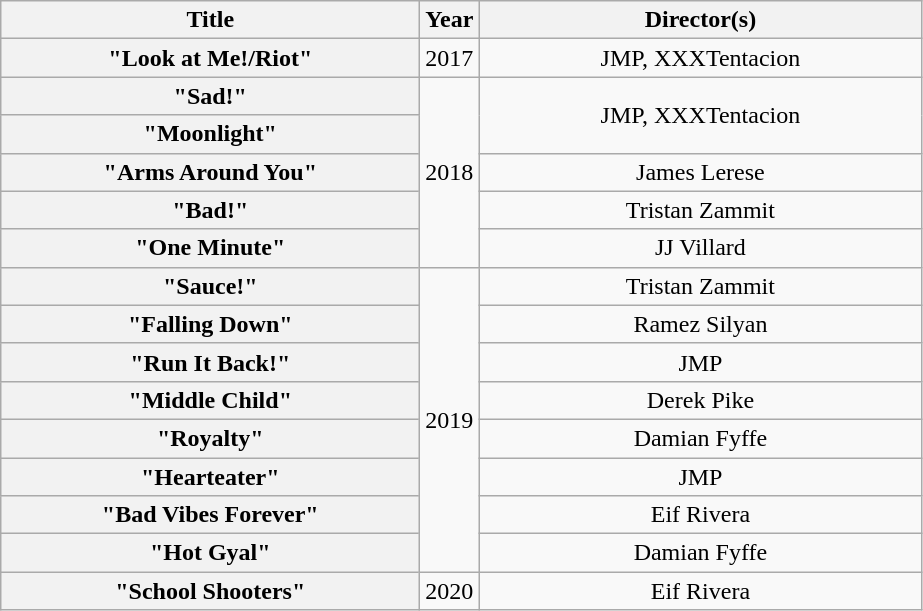<table class="wikitable plainrowheaders" style="text-align:center;">
<tr>
<th scope="col" style="width:17em;">Title</th>
<th scope="col" style="width:1em;">Year</th>
<th scope="col" style="width:18em;">Director(s)</th>
</tr>
<tr>
<th scope="row">"Look at Me!/Riot"</th>
<td>2017</td>
<td>JMP, XXXTentacion</td>
</tr>
<tr>
<th scope="row">"Sad!"</th>
<td rowspan="5">2018</td>
<td rowspan="2">JMP, XXXTentacion</td>
</tr>
<tr>
<th scope="row">"Moonlight"</th>
</tr>
<tr>
<th scope="row">"Arms Around You"<br></th>
<td>James Lerese</td>
</tr>
<tr>
<th scope="row">"Bad!"</th>
<td>Tristan Zammit</td>
</tr>
<tr>
<th scope="row">"One Minute"<br></th>
<td>JJ Villard</td>
</tr>
<tr>
<th Scope="row">"Sauce!"</th>
<td rowspan="8">2019</td>
<td>Tristan Zammit</td>
</tr>
<tr>
<th Scope="row">"Falling Down"<br></th>
<td>Ramez Silyan</td>
</tr>
<tr>
<th Scope="row">"Run It Back!"<br></th>
<td>JMP</td>
</tr>
<tr>
<th scope="row">"Middle Child"<br></th>
<td>Derek Pike</td>
</tr>
<tr>
<th scope="row">"Royalty"<br></th>
<td>Damian Fyffe</td>
</tr>
<tr>
<th scope="row">"Hearteater"</th>
<td>JMP</td>
</tr>
<tr>
<th scope="row">"Bad Vibes Forever"<br></th>
<td>Eif Rivera</td>
</tr>
<tr>
<th scope="row">"Hot Gyal"<br></th>
<td>Damian Fyffe</td>
</tr>
<tr>
<th Scope="row">"School Shooters"</th>
<td>2020</td>
<td>Eif Rivera</td>
</tr>
</table>
